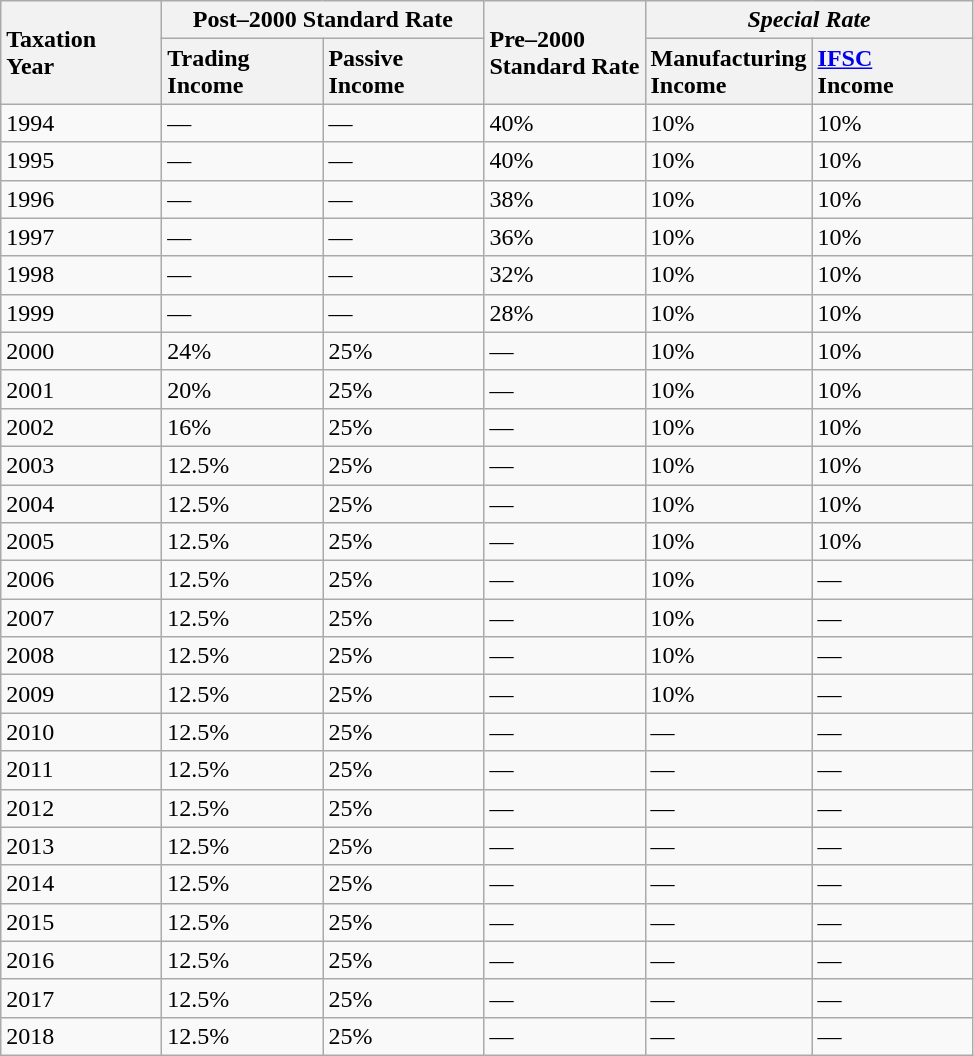<table class="wikitable" style="text-align:left">
<tr>
<th rowspan="2" style="width:100px;text-align:left">Taxation<br>Year</th>
<th colspan="2" style="width:100px;text-align:centre">Post–2000 Standard Rate</th>
<th rowspan="2" style="width:100px;text-align:left">Pre–2000<br>Standard Rate</th>
<th colspan="2" style="width:100px;text-align:centre"><em>Special Rate</em></th>
</tr>
<tr>
<th style="width:100px;text-align:left">Trading<br>Income</th>
<th style="width:100px;text-align:left">Passive<br>Income</th>
<th style="width:100px;text-align:left">Manufacturing<br>Income</th>
<th style="width:100px;text-align:left"><a href='#'>IFSC</a><br>Income</th>
</tr>
<tr>
<td>1994</td>
<td>—</td>
<td>—</td>
<td>40%</td>
<td>10%</td>
<td>10%</td>
</tr>
<tr>
<td>1995</td>
<td>—</td>
<td>—</td>
<td>40%</td>
<td>10%</td>
<td>10%</td>
</tr>
<tr>
<td>1996</td>
<td>—</td>
<td>—</td>
<td>38%</td>
<td>10%</td>
<td>10%</td>
</tr>
<tr>
<td>1997</td>
<td>—</td>
<td>—</td>
<td>36%</td>
<td>10%</td>
<td>10%</td>
</tr>
<tr>
<td>1998</td>
<td>—</td>
<td>—</td>
<td>32%</td>
<td>10%</td>
<td>10%</td>
</tr>
<tr>
<td>1999</td>
<td>—</td>
<td>—</td>
<td>28%</td>
<td>10%</td>
<td>10%</td>
</tr>
<tr>
<td>2000</td>
<td>24%</td>
<td>25%</td>
<td>—</td>
<td>10%</td>
<td>10%</td>
</tr>
<tr>
<td>2001</td>
<td>20%</td>
<td>25%</td>
<td>—</td>
<td>10%</td>
<td>10%</td>
</tr>
<tr>
<td>2002</td>
<td>16%</td>
<td>25%</td>
<td>—</td>
<td>10%</td>
<td>10%</td>
</tr>
<tr>
<td>2003</td>
<td>12.5%</td>
<td>25%</td>
<td>—</td>
<td>10%</td>
<td>10%</td>
</tr>
<tr>
<td>2004</td>
<td>12.5%</td>
<td>25%</td>
<td>—</td>
<td>10%</td>
<td>10%</td>
</tr>
<tr>
<td>2005</td>
<td>12.5%</td>
<td>25%</td>
<td>—</td>
<td>10%</td>
<td>10%</td>
</tr>
<tr>
<td>2006</td>
<td>12.5%</td>
<td>25%</td>
<td>—</td>
<td>10%</td>
<td>—</td>
</tr>
<tr>
<td>2007</td>
<td>12.5%</td>
<td>25%</td>
<td>—</td>
<td>10%</td>
<td>—</td>
</tr>
<tr>
<td>2008</td>
<td>12.5%</td>
<td>25%</td>
<td>—</td>
<td>10%</td>
<td>—</td>
</tr>
<tr>
<td>2009</td>
<td>12.5%</td>
<td>25%</td>
<td>—</td>
<td>10%</td>
<td>—</td>
</tr>
<tr>
<td>2010</td>
<td>12.5%</td>
<td>25%</td>
<td>—</td>
<td>—</td>
<td>—</td>
</tr>
<tr>
<td>2011</td>
<td>12.5%</td>
<td>25%</td>
<td>—</td>
<td>—</td>
<td>—</td>
</tr>
<tr>
<td>2012</td>
<td>12.5%</td>
<td>25%</td>
<td>—</td>
<td>—</td>
<td>—</td>
</tr>
<tr>
<td>2013</td>
<td>12.5%</td>
<td>25%</td>
<td>—</td>
<td>—</td>
<td>—</td>
</tr>
<tr>
<td>2014</td>
<td>12.5%</td>
<td>25%</td>
<td>—</td>
<td>—</td>
<td>—</td>
</tr>
<tr>
<td>2015</td>
<td>12.5%</td>
<td>25%</td>
<td>—</td>
<td>—</td>
<td>—</td>
</tr>
<tr>
<td>2016</td>
<td>12.5%</td>
<td>25%</td>
<td>—</td>
<td>—</td>
<td>—</td>
</tr>
<tr>
<td>2017</td>
<td>12.5%</td>
<td>25%</td>
<td>—</td>
<td>—</td>
<td>—</td>
</tr>
<tr>
<td>2018</td>
<td>12.5%</td>
<td>25%</td>
<td>—</td>
<td>—</td>
<td>—</td>
</tr>
</table>
